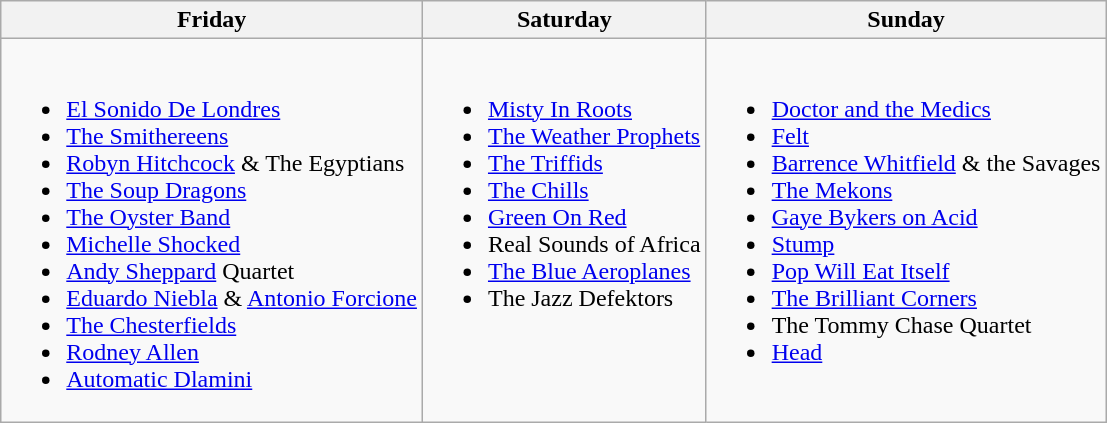<table class="wikitable">
<tr>
<th>Friday</th>
<th>Saturday</th>
<th>Sunday</th>
</tr>
<tr valign="top">
<td><br><ul><li><a href='#'>El Sonido De Londres</a></li><li><a href='#'>The Smithereens</a></li><li><a href='#'>Robyn Hitchcock</a> & The Egyptians</li><li><a href='#'>The Soup Dragons</a></li><li><a href='#'>The Oyster Band</a></li><li><a href='#'>Michelle Shocked</a></li><li><a href='#'>Andy Sheppard</a> Quartet</li><li><a href='#'>Eduardo Niebla</a> & <a href='#'>Antonio Forcione</a></li><li><a href='#'>The Chesterfields</a></li><li><a href='#'>Rodney Allen</a></li><li><a href='#'>Automatic Dlamini</a></li></ul></td>
<td><br><ul><li><a href='#'>Misty In Roots</a></li><li><a href='#'>The Weather Prophets</a></li><li><a href='#'>The Triffids</a></li><li><a href='#'>The Chills</a></li><li><a href='#'>Green On Red</a></li><li>Real Sounds of Africa</li><li><a href='#'>The Blue Aeroplanes</a></li><li>The Jazz Defektors</li></ul></td>
<td><br><ul><li><a href='#'>Doctor and the Medics</a></li><li><a href='#'>Felt</a></li><li><a href='#'>Barrence Whitfield</a> & the Savages</li><li><a href='#'>The Mekons</a></li><li><a href='#'>Gaye Bykers on Acid</a></li><li><a href='#'>Stump</a></li><li><a href='#'>Pop Will Eat Itself</a></li><li><a href='#'>The Brilliant Corners</a></li><li>The Tommy Chase Quartet</li><li><a href='#'>Head</a></li></ul></td>
</tr>
</table>
